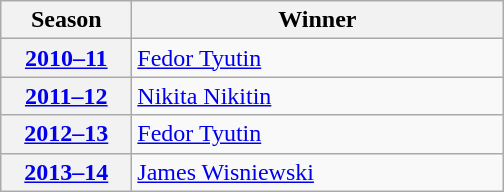<table class="wikitable">
<tr>
<th scope="col" style="width:5em">Season</th>
<th scope="col" style="width:15em">Winner</th>
</tr>
<tr>
<th scope="row"><a href='#'>2010–11</a></th>
<td><a href='#'>Fedor Tyutin</a></td>
</tr>
<tr>
<th scope="row"><a href='#'>2011–12</a></th>
<td><a href='#'>Nikita Nikitin</a></td>
</tr>
<tr>
<th scope="row"><a href='#'>2012–13</a></th>
<td><a href='#'>Fedor Tyutin</a></td>
</tr>
<tr>
<th scope="row"><a href='#'>2013–14</a></th>
<td><a href='#'>James Wisniewski</a></td>
</tr>
</table>
